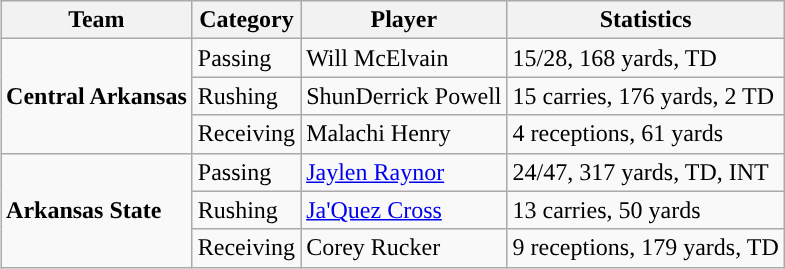<table class="wikitable" style="float: right;">
<tr>
<th>Team</th>
<th>Category</th>
<th>Player</th>
<th>Statistics</th>
</tr>
<tr>
<td rowspan=3><strong>Central Arkansas</strong></td>
<td>Passing</td>
<td>Will McElvain</td>
<td>15/28, 168 yards, TD</td>
</tr>
<tr>
<td>Rushing</td>
<td>ShunDerrick Powell</td>
<td>15 carries, 176 yards, 2 TD</td>
</tr>
<tr>
<td>Receiving</td>
<td>Malachi Henry</td>
<td>4 receptions, 61 yards</td>
</tr>
<tr>
<td rowspan=3><strong>Arkansas State</strong></td>
<td>Passing</td>
<td><a href='#'>Jaylen Raynor</a></td>
<td>24/47, 317 yards, TD, INT</td>
</tr>
<tr>
<td>Rushing</td>
<td><a href='#'>Ja'Quez Cross</a></td>
<td>13 carries, 50 yards</td>
</tr>
<tr>
<td>Receiving</td>
<td>Corey Rucker</td>
<td>9 receptions, 179 yards, TD</td>
</tr>
</table>
